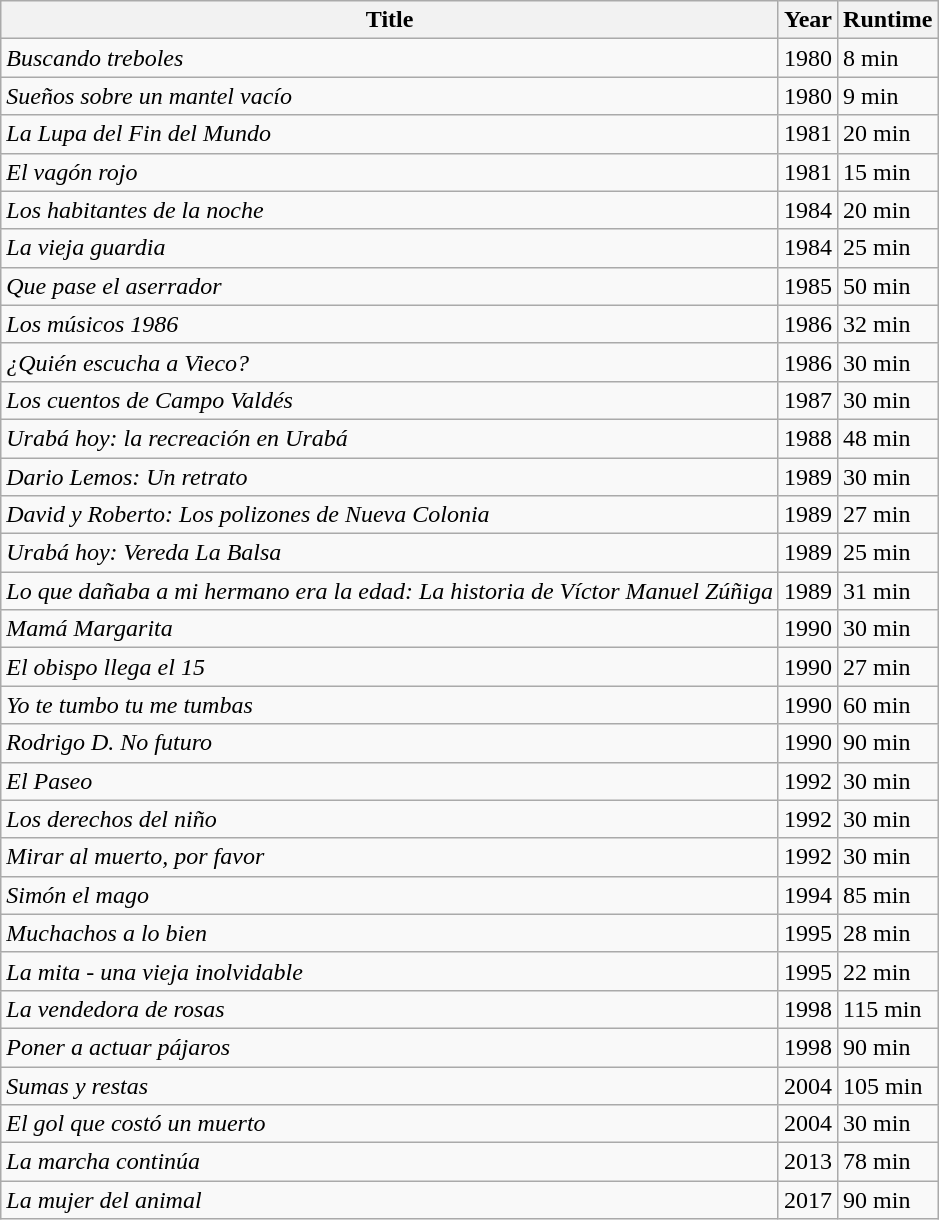<table class="wikitable">
<tr>
<th>Title</th>
<th>Year</th>
<th>Runtime</th>
</tr>
<tr>
<td><em>Buscando treboles</em></td>
<td>1980</td>
<td>8 min</td>
</tr>
<tr>
<td><em>Sueños sobre un mantel vacío</em></td>
<td>1980</td>
<td>9 min</td>
</tr>
<tr>
<td><em>La Lupa del Fin del Mundo</em></td>
<td>1981</td>
<td>20 min</td>
</tr>
<tr>
<td><em>El vagón rojo</em></td>
<td>1981</td>
<td>15 min</td>
</tr>
<tr>
<td><em>Los habitantes de la noche</em></td>
<td>1984</td>
<td>20 min</td>
</tr>
<tr>
<td><em>La vieja guardia</em></td>
<td>1984</td>
<td>25 min</td>
</tr>
<tr>
<td><em>Que pase el aserrador</em></td>
<td>1985</td>
<td>50 min</td>
</tr>
<tr>
<td><em>Los músicos 1986</em></td>
<td>1986</td>
<td>32 min</td>
</tr>
<tr>
<td><em>¿Quién escucha a Vieco?</em></td>
<td>1986</td>
<td>30 min</td>
</tr>
<tr>
<td><em>Los cuentos de Campo Valdés</em></td>
<td>1987</td>
<td>30 min</td>
</tr>
<tr>
<td><em>Urabá hoy: la recreación en Urabá</em></td>
<td>1988</td>
<td>48 min</td>
</tr>
<tr>
<td><em>Dario Lemos: Un retrato</em></td>
<td>1989</td>
<td>30 min</td>
</tr>
<tr>
<td><em>David y Roberto: Los polizones de Nueva Colonia</em></td>
<td>1989</td>
<td>27 min</td>
</tr>
<tr>
<td><em>Urabá hoy: Vereda La Balsa</em></td>
<td>1989</td>
<td>25 min</td>
</tr>
<tr>
<td><em>Lo que dañaba a mi hermano era la edad: La historia de Víctor Manuel Zúñiga</em></td>
<td>1989</td>
<td>31 min</td>
</tr>
<tr>
<td><em>Mamá Margarita</em></td>
<td>1990</td>
<td>30 min</td>
</tr>
<tr>
<td><em>El obispo llega el 15</em></td>
<td>1990</td>
<td>27 min</td>
</tr>
<tr>
<td><em>Yo te tumbo tu me tumbas</em></td>
<td>1990</td>
<td>60 min</td>
</tr>
<tr>
<td><em>Rodrigo D. No futuro</em></td>
<td>1990</td>
<td>90 min</td>
</tr>
<tr>
<td><em>El Paseo</em></td>
<td>1992</td>
<td>30 min</td>
</tr>
<tr>
<td><em>Los derechos del niño</em></td>
<td>1992</td>
<td>30 min</td>
</tr>
<tr>
<td><em>Mirar al muerto, por favor</em></td>
<td>1992</td>
<td>30 min</td>
</tr>
<tr>
<td><em>Simón el mago</em></td>
<td>1994</td>
<td>85 min</td>
</tr>
<tr>
<td><em>Muchachos a lo bien</em></td>
<td>1995</td>
<td>28 min</td>
</tr>
<tr>
<td><em>La mita - una vieja inolvidable</em></td>
<td>1995</td>
<td>22 min</td>
</tr>
<tr>
<td><em>La vendedora de rosas</em></td>
<td>1998</td>
<td>115 min</td>
</tr>
<tr>
<td><em>Poner a actuar pájaros</em></td>
<td>1998</td>
<td>90 min</td>
</tr>
<tr>
<td><em>Sumas y restas</em></td>
<td>2004</td>
<td>105 min</td>
</tr>
<tr>
<td><em>El gol que costó un muerto</em></td>
<td>2004</td>
<td>30 min</td>
</tr>
<tr>
<td><em>La marcha continúa</em></td>
<td>2013</td>
<td>78 min</td>
</tr>
<tr>
<td><em>La mujer del animal</em></td>
<td>2017</td>
<td>90 min</td>
</tr>
</table>
